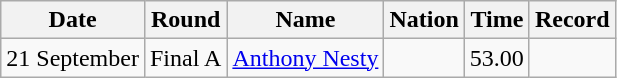<table class=wikitable style=text-align:center>
<tr>
<th>Date</th>
<th>Round</th>
<th>Name</th>
<th>Nation</th>
<th>Time</th>
<th>Record</th>
</tr>
<tr>
<td>21 September</td>
<td>Final A</td>
<td align=left><a href='#'>Anthony Nesty</a></td>
<td></td>
<td>53.00</td>
<td></td>
</tr>
</table>
